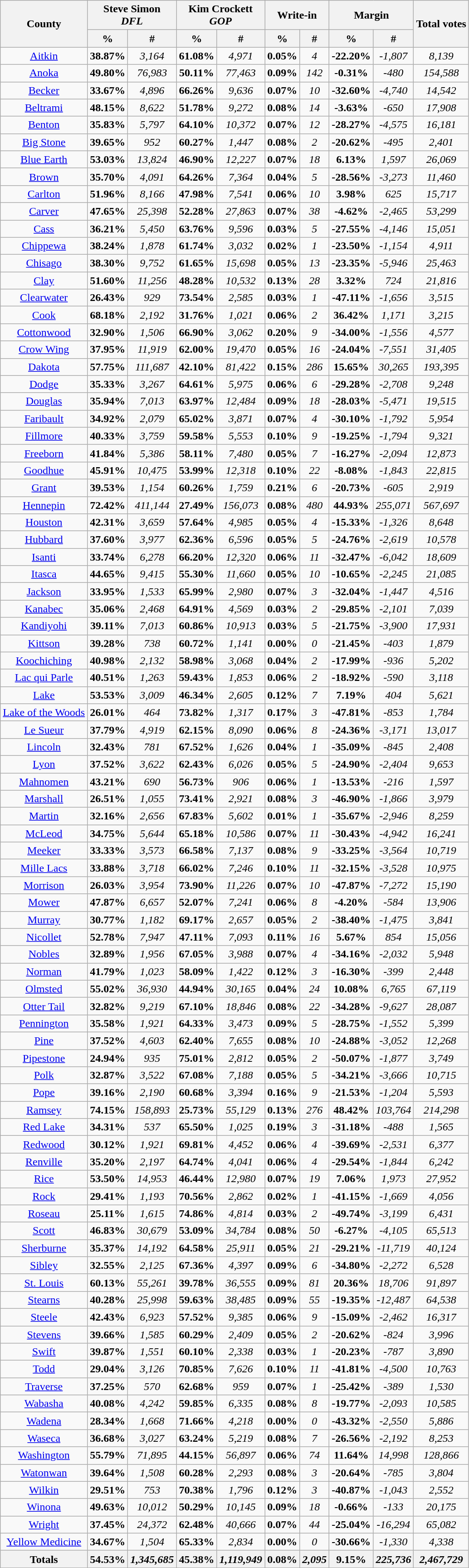<table class="wikitable sortable mw-collapsible">
<tr>
<th rowspan="2">County</th>
<th colspan="2" >Steve Simon<br><em>DFL</em></th>
<th colspan="2" >Kim Crockett<br><em>GOP</em></th>
<th colspan="2">Write-in</th>
<th colspan="2">Margin</th>
<th rowspan="2">Total votes</th>
</tr>
<tr>
<th data-sort-type="number" >%</th>
<th data-sort-type="number" >#</th>
<th data-sort-type="number" >%</th>
<th data-sort-type="number" >#</th>
<th data-sort-type="number">%</th>
<th data-sort-type="number">#</th>
<th>%</th>
<th>#</th>
</tr>
<tr style="text-align:center;">
<td><a href='#'>Aitkin</a></td>
<td><strong>38.87%</strong></td>
<td><em>3,164</em></td>
<td><strong>61.08%</strong></td>
<td><em>4,971</em></td>
<td><strong>0.05%</strong></td>
<td><em>4</em></td>
<td><strong>-22.20%</strong></td>
<td><em>-1,807</em></td>
<td><em>8,139</em></td>
</tr>
<tr style="text-align:center;">
<td><a href='#'>Anoka</a></td>
<td><strong>49.80%</strong></td>
<td><em>76,983</em></td>
<td><strong>50.11%</strong></td>
<td><em>77,463</em></td>
<td><strong>0.09%</strong></td>
<td><em>142</em></td>
<td><strong>-0.31%</strong></td>
<td><em>-480</em></td>
<td><em>154,588</em></td>
</tr>
<tr style="text-align:center;">
<td><a href='#'>Becker</a></td>
<td><strong>33.67%</strong></td>
<td><em>4,896</em></td>
<td><strong>66.26%</strong></td>
<td><em>9,636</em></td>
<td><strong>0.07%</strong></td>
<td><em>10</em></td>
<td><strong>-32.60%</strong></td>
<td><em>-4,740</em></td>
<td><em>14,542</em></td>
</tr>
<tr style="text-align:center;">
<td><a href='#'>Beltrami</a></td>
<td><strong>48.15%</strong></td>
<td><em>8,622</em></td>
<td><strong>51.78%</strong></td>
<td><em>9,272</em></td>
<td><strong>0.08%</strong></td>
<td><em>14</em></td>
<td><strong>-3.63%</strong></td>
<td><em>-650</em></td>
<td><em>17,908</em></td>
</tr>
<tr style="text-align:center;">
<td><a href='#'>Benton</a></td>
<td><strong>35.83%</strong></td>
<td><em>5,797</em></td>
<td><strong>64.10%</strong></td>
<td><em>10,372</em></td>
<td><strong>0.07%</strong></td>
<td><em>12</em></td>
<td><strong>-28.27%</strong></td>
<td><em>-4,575</em></td>
<td><em>16,181</em></td>
</tr>
<tr style="text-align:center;">
<td><a href='#'>Big Stone</a></td>
<td><strong>39.65%</strong></td>
<td><em>952</em></td>
<td><strong>60.27%</strong></td>
<td><em>1,447</em></td>
<td><strong>0.08%</strong></td>
<td><em>2</em></td>
<td><strong>-20.62%</strong></td>
<td><em>-495</em></td>
<td><em>2,401</em></td>
</tr>
<tr style="text-align:center;">
<td><a href='#'>Blue Earth</a></td>
<td><strong>53.03%</strong></td>
<td><em>13,824</em></td>
<td><strong>46.90%</strong></td>
<td><em>12,227</em></td>
<td><strong>0.07%</strong></td>
<td><em>18</em></td>
<td><strong>6.13%</strong></td>
<td><em>1,597</em></td>
<td><em>26,069</em></td>
</tr>
<tr style="text-align:center;">
<td><a href='#'>Brown</a></td>
<td><strong>35.70%</strong></td>
<td><em>4,091</em></td>
<td><strong>64.26%</strong></td>
<td><em>7,364</em></td>
<td><strong>0.04%</strong></td>
<td><em>5</em></td>
<td><strong>-28.56%</strong></td>
<td><em>-3,273</em></td>
<td><em>11,460</em></td>
</tr>
<tr style="text-align:center;">
<td><a href='#'>Carlton</a></td>
<td><strong>51.96%</strong></td>
<td><em>8,166</em></td>
<td><strong>47.98%</strong></td>
<td><em>7,541</em></td>
<td><strong>0.06%</strong></td>
<td><em>10</em></td>
<td><strong>3.98%</strong></td>
<td><em>625</em></td>
<td><em>15,717</em></td>
</tr>
<tr style="text-align:center;">
<td><a href='#'>Carver</a></td>
<td><strong>47.65%</strong></td>
<td><em>25,398</em></td>
<td><strong>52.28%</strong></td>
<td><em>27,863</em></td>
<td><strong>0.07%</strong></td>
<td><em>38</em></td>
<td><strong>-4.62%</strong></td>
<td><em>-2,465</em></td>
<td><em>53,299</em></td>
</tr>
<tr style="text-align:center;">
<td><a href='#'>Cass</a></td>
<td><strong>36.21%</strong></td>
<td><em>5,450</em></td>
<td><strong>63.76%</strong></td>
<td><em>9,596</em></td>
<td><strong>0.03%</strong></td>
<td><em>5</em></td>
<td><strong>-27.55%</strong></td>
<td><em>-4,146</em></td>
<td><em>15,051</em></td>
</tr>
<tr style="text-align:center;">
<td><a href='#'>Chippewa</a></td>
<td><strong>38.24%</strong></td>
<td><em>1,878</em></td>
<td><strong>61.74%</strong></td>
<td><em>3,032</em></td>
<td><strong>0.02%</strong></td>
<td><em>1</em></td>
<td><strong>-23.50%</strong></td>
<td><em>-1,154</em></td>
<td><em>4,911</em></td>
</tr>
<tr style="text-align:center;">
<td><a href='#'>Chisago</a></td>
<td><strong>38.30%</strong></td>
<td><em>9,752</em></td>
<td><strong>61.65%</strong></td>
<td><em>15,698</em></td>
<td><strong>0.05%</strong></td>
<td><em>13</em></td>
<td><strong>-23.35%</strong></td>
<td><em>-5,946</em></td>
<td><em>25,463</em></td>
</tr>
<tr style="text-align:center;">
<td><a href='#'>Clay</a></td>
<td><strong>51.60%</strong></td>
<td><em>11,256</em></td>
<td><strong>48.28%</strong></td>
<td><em>10,532</em></td>
<td><strong>0.13%</strong></td>
<td><em>28</em></td>
<td><strong>3.32%</strong></td>
<td><em>724</em></td>
<td><em>21,816</em></td>
</tr>
<tr style="text-align:center;">
<td><a href='#'>Clearwater</a></td>
<td><strong>26.43%</strong></td>
<td><em>929</em></td>
<td><strong>73.54%</strong></td>
<td><em>2,585</em></td>
<td><strong>0.03%</strong></td>
<td><em>1</em></td>
<td><strong>-47.11%</strong></td>
<td><em>-1,656</em></td>
<td><em>3,515</em></td>
</tr>
<tr style="text-align:center;">
<td><a href='#'>Cook</a></td>
<td><strong>68.18%</strong></td>
<td><em>2,192</em></td>
<td><strong>31.76%</strong></td>
<td><em>1,021</em></td>
<td><strong>0.06%</strong></td>
<td><em>2</em></td>
<td><strong>36.42%</strong></td>
<td><em>1,171</em></td>
<td><em>3,215</em></td>
</tr>
<tr style="text-align:center;">
<td><a href='#'>Cottonwood</a></td>
<td><strong>32.90%</strong></td>
<td><em>1,506</em></td>
<td><strong>66.90%</strong></td>
<td><em>3,062</em></td>
<td><strong>0.20%</strong></td>
<td><em>9</em></td>
<td><strong>-34.00%</strong></td>
<td><em>-1,556</em></td>
<td><em>4,577</em></td>
</tr>
<tr style="text-align:center;">
<td><a href='#'>Crow Wing</a></td>
<td><strong>37.95%</strong></td>
<td><em>11,919</em></td>
<td><strong>62.00%</strong></td>
<td><em>19,470</em></td>
<td><strong>0.05%</strong></td>
<td><em>16</em></td>
<td><strong>-24.04%</strong></td>
<td><em>-7,551</em></td>
<td><em>31,405</em></td>
</tr>
<tr style="text-align:center;">
<td><a href='#'>Dakota</a></td>
<td><strong>57.75%</strong></td>
<td><em>111,687</em></td>
<td><strong>42.10%</strong></td>
<td><em>81,422</em></td>
<td><strong>0.15%</strong></td>
<td><em>286</em></td>
<td><strong>15.65%</strong></td>
<td><em>30,265</em></td>
<td><em>193,395</em></td>
</tr>
<tr style="text-align:center;">
<td><a href='#'>Dodge</a></td>
<td><strong>35.33%</strong></td>
<td><em>3,267</em></td>
<td><strong>64.61%</strong></td>
<td><em>5,975</em></td>
<td><strong>0.06%</strong></td>
<td><em>6</em></td>
<td><strong>-29.28%</strong></td>
<td><em>-2,708</em></td>
<td><em>9,248</em></td>
</tr>
<tr style="text-align:center;">
<td><a href='#'>Douglas</a></td>
<td><strong>35.94%</strong></td>
<td><em>7,013</em></td>
<td><strong>63.97%</strong></td>
<td><em>12,484</em></td>
<td><strong>0.09%</strong></td>
<td><em>18</em></td>
<td><strong>-28.03%</strong></td>
<td><em>-5,471</em></td>
<td><em>19,515</em></td>
</tr>
<tr style="text-align:center;">
<td><a href='#'>Faribault</a></td>
<td><strong>34.92%</strong></td>
<td><em>2,079</em></td>
<td><strong>65.02%</strong></td>
<td><em>3,871</em></td>
<td><strong>0.07%</strong></td>
<td><em>4</em></td>
<td><strong>-30.10%</strong></td>
<td><em>-1,792</em></td>
<td><em>5,954</em></td>
</tr>
<tr style="text-align:center;">
<td><a href='#'>Fillmore</a></td>
<td><strong>40.33%</strong></td>
<td><em>3,759</em></td>
<td><strong>59.58%</strong></td>
<td><em>5,553</em></td>
<td><strong>0.10%</strong></td>
<td><em>9</em></td>
<td><strong>-19.25%</strong></td>
<td><em>-1,794</em></td>
<td><em>9,321</em></td>
</tr>
<tr style="text-align:center;">
<td><a href='#'>Freeborn</a></td>
<td><strong>41.84%</strong></td>
<td><em>5,386</em></td>
<td><strong>58.11%</strong></td>
<td><em>7,480</em></td>
<td><strong>0.05%</strong></td>
<td><em>7</em></td>
<td><strong>-16.27%</strong></td>
<td><em>-2,094</em></td>
<td><em>12,873</em></td>
</tr>
<tr style="text-align:center;">
<td><a href='#'>Goodhue</a></td>
<td><strong>45.91%</strong></td>
<td><em>10,475</em></td>
<td><strong>53.99%</strong></td>
<td><em>12,318</em></td>
<td><strong>0.10%</strong></td>
<td><em>22</em></td>
<td><strong>-8.08%</strong></td>
<td><em>-1,843</em></td>
<td><em>22,815</em></td>
</tr>
<tr style="text-align:center;">
<td><a href='#'>Grant</a></td>
<td><strong>39.53%</strong></td>
<td><em>1,154</em></td>
<td><strong>60.26%</strong></td>
<td><em>1,759</em></td>
<td><strong>0.21%</strong></td>
<td><em>6</em></td>
<td><strong>-20.73%</strong></td>
<td><em>-605</em></td>
<td><em>2,919</em></td>
</tr>
<tr style="text-align:center;">
<td><a href='#'>Hennepin</a></td>
<td><strong>72.42%</strong></td>
<td><em>411,144</em></td>
<td><strong>27.49%</strong></td>
<td><em>156,073</em></td>
<td><strong>0.08%</strong></td>
<td><em>480</em></td>
<td><strong>44.93%</strong></td>
<td><em>255,071</em></td>
<td><em>567,697</em></td>
</tr>
<tr style="text-align:center;">
<td><a href='#'>Houston</a></td>
<td><strong>42.31%</strong></td>
<td><em>3,659</em></td>
<td><strong>57.64%</strong></td>
<td><em>4,985</em></td>
<td><strong>0.05%</strong></td>
<td><em>4</em></td>
<td><strong>-15.33%</strong></td>
<td><em>-1,326</em></td>
<td><em>8,648</em></td>
</tr>
<tr style="text-align:center;">
<td><a href='#'>Hubbard</a></td>
<td><strong>37.60%</strong></td>
<td><em>3,977</em></td>
<td><strong>62.36%</strong></td>
<td><em>6,596</em></td>
<td><strong>0.05%</strong></td>
<td><em>5</em></td>
<td><strong>-24.76%</strong></td>
<td><em>-2,619</em></td>
<td><em>10,578</em></td>
</tr>
<tr style="text-align:center;">
<td><a href='#'>Isanti</a></td>
<td><strong>33.74%</strong></td>
<td><em>6,278</em></td>
<td><strong>66.20%</strong></td>
<td><em>12,320</em></td>
<td><strong>0.06%</strong></td>
<td><em>11</em></td>
<td><strong>-32.47%</strong></td>
<td><em>-6,042</em></td>
<td><em>18,609</em></td>
</tr>
<tr style="text-align:center;">
<td><a href='#'>Itasca</a></td>
<td><strong>44.65%</strong></td>
<td><em>9,415</em></td>
<td><strong>55.30%</strong></td>
<td><em>11,660</em></td>
<td><strong>0.05%</strong></td>
<td><em>10</em></td>
<td><strong>-10.65%</strong></td>
<td><em>-2,245</em></td>
<td><em>21,085</em></td>
</tr>
<tr style="text-align:center;">
<td><a href='#'>Jackson</a></td>
<td><strong>33.95%</strong></td>
<td><em>1,533</em></td>
<td><strong>65.99%</strong></td>
<td><em>2,980</em></td>
<td><strong>0.07%</strong></td>
<td><em>3</em></td>
<td><strong>-32.04%</strong></td>
<td><em>-1,447</em></td>
<td><em>4,516</em></td>
</tr>
<tr style="text-align:center;">
<td><a href='#'>Kanabec</a></td>
<td><strong>35.06%</strong></td>
<td><em>2,468</em></td>
<td><strong>64.91%</strong></td>
<td><em>4,569</em></td>
<td><strong>0.03%</strong></td>
<td><em>2</em></td>
<td><strong>-29.85%</strong></td>
<td><em>-2,101</em></td>
<td><em>7,039</em></td>
</tr>
<tr style="text-align:center;">
<td><a href='#'>Kandiyohi</a></td>
<td><strong>39.11%</strong></td>
<td><em>7,013</em></td>
<td><strong>60.86%</strong></td>
<td><em>10,913</em></td>
<td><strong>0.03%</strong></td>
<td><em>5</em></td>
<td><strong>-21.75%</strong></td>
<td><em>-3,900</em></td>
<td><em>17,931</em></td>
</tr>
<tr style="text-align:center;">
<td><a href='#'>Kittson</a></td>
<td><strong>39.28%</strong></td>
<td><em>738</em></td>
<td><strong>60.72%</strong></td>
<td><em>1,141</em></td>
<td><strong>0.00%</strong></td>
<td><em>0</em></td>
<td><strong>-21.45%</strong></td>
<td><em>-403</em></td>
<td><em>1,879</em></td>
</tr>
<tr style="text-align:center;">
<td><a href='#'>Koochiching</a></td>
<td><strong>40.98%</strong></td>
<td><em>2,132</em></td>
<td><strong>58.98%</strong></td>
<td><em>3,068</em></td>
<td><strong>0.04%</strong></td>
<td><em>2</em></td>
<td><strong>-17.99%</strong></td>
<td><em>-936</em></td>
<td><em>5,202</em></td>
</tr>
<tr style="text-align:center;">
<td><a href='#'>Lac qui Parle</a></td>
<td><strong>40.51%</strong></td>
<td><em>1,263</em></td>
<td><strong>59.43%</strong></td>
<td><em>1,853</em></td>
<td><strong>0.06%</strong></td>
<td><em>2</em></td>
<td><strong>-18.92%</strong></td>
<td><em>-590</em></td>
<td><em>3,118</em></td>
</tr>
<tr style="text-align:center;">
<td><a href='#'>Lake</a></td>
<td><strong>53.53%</strong></td>
<td><em>3,009</em></td>
<td><strong>46.34%</strong></td>
<td><em>2,605</em></td>
<td><strong>0.12%</strong></td>
<td><em>7</em></td>
<td><strong>7.19%</strong></td>
<td><em>404</em></td>
<td><em>5,621</em></td>
</tr>
<tr style="text-align:center;">
<td><a href='#'>Lake of the Woods</a></td>
<td><strong>26.01%</strong></td>
<td><em>464</em></td>
<td><strong>73.82%</strong></td>
<td><em>1,317</em></td>
<td><strong>0.17%</strong></td>
<td><em>3</em></td>
<td><strong>-47.81%</strong></td>
<td><em>-853</em></td>
<td><em>1,784</em></td>
</tr>
<tr style="text-align:center;">
<td><a href='#'>Le Sueur</a></td>
<td><strong>37.79%</strong></td>
<td><em>4,919</em></td>
<td><strong>62.15%</strong></td>
<td><em>8,090</em></td>
<td><strong>0.06%</strong></td>
<td><em>8</em></td>
<td><strong>-24.36%</strong></td>
<td><em>-3,171</em></td>
<td><em>13,017</em></td>
</tr>
<tr style="text-align:center;">
<td><a href='#'>Lincoln</a></td>
<td><strong>32.43%</strong></td>
<td><em>781</em></td>
<td><strong>67.52%</strong></td>
<td><em>1,626</em></td>
<td><strong>0.04%</strong></td>
<td><em>1</em></td>
<td><strong>-35.09%</strong></td>
<td><em>-845</em></td>
<td><em>2,408</em></td>
</tr>
<tr style="text-align:center;">
<td><a href='#'>Lyon</a></td>
<td><strong>37.52%</strong></td>
<td><em>3,622</em></td>
<td><strong>62.43%</strong></td>
<td><em>6,026</em></td>
<td><strong>0.05%</strong></td>
<td><em>5</em></td>
<td><strong>-24.90%</strong></td>
<td><em>-2,404</em></td>
<td><em>9,653</em></td>
</tr>
<tr style="text-align:center;">
<td><a href='#'>Mahnomen</a></td>
<td><strong>43.21%</strong></td>
<td><em>690</em></td>
<td><strong>56.73%</strong></td>
<td><em>906</em></td>
<td><strong>0.06%</strong></td>
<td><em>1</em></td>
<td><strong>-13.53%</strong></td>
<td><em>-216</em></td>
<td><em>1,597</em></td>
</tr>
<tr style="text-align:center;">
<td><a href='#'>Marshall</a></td>
<td><strong>26.51%</strong></td>
<td><em>1,055</em></td>
<td><strong>73.41%</strong></td>
<td><em>2,921</em></td>
<td><strong>0.08%</strong></td>
<td><em>3</em></td>
<td><strong>-46.90%</strong></td>
<td><em>-1,866</em></td>
<td><em>3,979</em></td>
</tr>
<tr style="text-align:center;">
<td><a href='#'>Martin</a></td>
<td><strong>32.16%</strong></td>
<td><em>2,656</em></td>
<td><strong>67.83%</strong></td>
<td><em>5,602</em></td>
<td><strong>0.01%</strong></td>
<td><em>1</em></td>
<td><strong>-35.67%</strong></td>
<td><em>-2,946</em></td>
<td><em>8,259</em></td>
</tr>
<tr style="text-align:center;">
<td><a href='#'>McLeod</a></td>
<td><strong>34.75%</strong></td>
<td><em>5,644</em></td>
<td><strong>65.18%</strong></td>
<td><em>10,586</em></td>
<td><strong>0.07%</strong></td>
<td><em>11</em></td>
<td><strong>-30.43%</strong></td>
<td><em>-4,942</em></td>
<td><em>16,241</em></td>
</tr>
<tr style="text-align:center;">
<td><a href='#'>Meeker</a></td>
<td><strong>33.33%</strong></td>
<td><em>3,573</em></td>
<td><strong>66.58%</strong></td>
<td><em>7,137</em></td>
<td><strong>0.08%</strong></td>
<td><em>9</em></td>
<td><strong>-33.25%</strong></td>
<td><em>-3,564</em></td>
<td><em>10,719</em></td>
</tr>
<tr style="text-align:center;">
<td><a href='#'>Mille Lacs</a></td>
<td><strong>33.88%</strong></td>
<td><em>3,718</em></td>
<td><strong>66.02%</strong></td>
<td><em>7,246</em></td>
<td><strong>0.10%</strong></td>
<td><em>11</em></td>
<td><strong>-32.15%</strong></td>
<td><em>-3,528</em></td>
<td><em>10,975</em></td>
</tr>
<tr style="text-align:center;">
<td><a href='#'>Morrison</a></td>
<td><strong>26.03%</strong></td>
<td><em>3,954</em></td>
<td><strong>73.90%</strong></td>
<td><em>11,226</em></td>
<td><strong>0.07%</strong></td>
<td><em>10</em></td>
<td><strong>-47.87%</strong></td>
<td><em>-7,272</em></td>
<td><em>15,190</em></td>
</tr>
<tr style="text-align:center;">
<td><a href='#'>Mower</a></td>
<td><strong>47.87%</strong></td>
<td><em>6,657</em></td>
<td><strong>52.07%</strong></td>
<td><em>7,241</em></td>
<td><strong>0.06%</strong></td>
<td><em>8</em></td>
<td><strong>-4.20%</strong></td>
<td><em>-584</em></td>
<td><em>13,906</em></td>
</tr>
<tr style="text-align:center;">
<td><a href='#'>Murray</a></td>
<td><strong>30.77%</strong></td>
<td><em>1,182</em></td>
<td><strong>69.17%</strong></td>
<td><em>2,657</em></td>
<td><strong>0.05%</strong></td>
<td><em>2</em></td>
<td><strong>-38.40%</strong></td>
<td><em>-1,475</em></td>
<td><em>3,841</em></td>
</tr>
<tr style="text-align:center;">
<td><a href='#'>Nicollet</a></td>
<td><strong>52.78%</strong></td>
<td><em>7,947</em></td>
<td><strong>47.11%</strong></td>
<td><em>7,093</em></td>
<td><strong>0.11%</strong></td>
<td><em>16</em></td>
<td><strong>5.67%</strong></td>
<td><em>854</em></td>
<td><em>15,056</em></td>
</tr>
<tr style="text-align:center;">
<td><a href='#'>Nobles</a></td>
<td><strong>32.89%</strong></td>
<td><em>1,956</em></td>
<td><strong>67.05%</strong></td>
<td><em>3,988</em></td>
<td><strong>0.07%</strong></td>
<td><em>4</em></td>
<td><strong>-34.16%</strong></td>
<td><em>-2,032</em></td>
<td><em>5,948</em></td>
</tr>
<tr style="text-align:center;">
<td><a href='#'>Norman</a></td>
<td><strong>41.79%</strong></td>
<td><em>1,023</em></td>
<td><strong>58.09%</strong></td>
<td><em>1,422</em></td>
<td><strong>0.12%</strong></td>
<td><em>3</em></td>
<td><strong>-16.30%</strong></td>
<td><em>-399</em></td>
<td><em>2,448</em></td>
</tr>
<tr style="text-align:center;">
<td><a href='#'>Olmsted</a></td>
<td><strong>55.02%</strong></td>
<td><em>36,930</em></td>
<td><strong>44.94%</strong></td>
<td><em>30,165</em></td>
<td><strong>0.04%</strong></td>
<td><em>24</em></td>
<td><strong>10.08%</strong></td>
<td><em>6,765</em></td>
<td><em>67,119</em></td>
</tr>
<tr style="text-align:center;">
<td><a href='#'>Otter Tail</a></td>
<td><strong>32.82%</strong></td>
<td><em>9,219</em></td>
<td><strong>67.10%</strong></td>
<td><em>18,846</em></td>
<td><strong>0.08%</strong></td>
<td><em>22</em></td>
<td><strong>-34.28%</strong></td>
<td><em>-9,627</em></td>
<td><em>28,087</em></td>
</tr>
<tr style="text-align:center;">
<td><a href='#'>Pennington</a></td>
<td><strong>35.58%</strong></td>
<td><em>1,921</em></td>
<td><strong>64.33%</strong></td>
<td><em>3,473</em></td>
<td><strong>0.09%</strong></td>
<td><em>5</em></td>
<td><strong>-28.75%</strong></td>
<td><em>-1,552</em></td>
<td><em>5,399</em></td>
</tr>
<tr style="text-align:center;">
<td><a href='#'>Pine</a></td>
<td><strong>37.52%</strong></td>
<td><em>4,603</em></td>
<td><strong>62.40%</strong></td>
<td><em>7,655</em></td>
<td><strong>0.08%</strong></td>
<td><em>10</em></td>
<td><strong>-24.88%</strong></td>
<td><em>-3,052</em></td>
<td><em>12,268</em></td>
</tr>
<tr style="text-align:center;">
<td><a href='#'>Pipestone</a></td>
<td><strong>24.94%</strong></td>
<td><em>935</em></td>
<td><strong>75.01%</strong></td>
<td><em>2,812</em></td>
<td><strong>0.05%</strong></td>
<td><em>2</em></td>
<td><strong>-50.07%</strong></td>
<td><em>-1,877</em></td>
<td><em>3,749</em></td>
</tr>
<tr style="text-align:center;">
<td><a href='#'>Polk</a></td>
<td><strong>32.87%</strong></td>
<td><em>3,522</em></td>
<td><strong>67.08%</strong></td>
<td><em>7,188</em></td>
<td><strong>0.05%</strong></td>
<td><em>5</em></td>
<td><strong>-34.21%</strong></td>
<td><em>-3,666</em></td>
<td><em>10,715</em></td>
</tr>
<tr style="text-align:center;">
<td><a href='#'>Pope</a></td>
<td><strong>39.16%</strong></td>
<td><em>2,190</em></td>
<td><strong>60.68%</strong></td>
<td><em>3,394</em></td>
<td><strong>0.16%</strong></td>
<td><em>9</em></td>
<td><strong>-21.53%</strong></td>
<td><em>-1,204</em></td>
<td><em>5,593</em></td>
</tr>
<tr style="text-align:center;">
<td><a href='#'>Ramsey</a></td>
<td><strong>74.15%</strong></td>
<td><em>158,893</em></td>
<td><strong>25.73%</strong></td>
<td><em>55,129</em></td>
<td><strong>0.13%</strong></td>
<td><em>276</em></td>
<td><strong>48.42%</strong></td>
<td><em>103,764</em></td>
<td><em>214,298</em></td>
</tr>
<tr style="text-align:center;">
<td><a href='#'>Red Lake</a></td>
<td><strong>34.31%</strong></td>
<td><em>537</em></td>
<td><strong>65.50%</strong></td>
<td><em>1,025</em></td>
<td><strong>0.19%</strong></td>
<td><em>3</em></td>
<td><strong>-31.18%</strong></td>
<td><em>-488</em></td>
<td><em>1,565</em></td>
</tr>
<tr style="text-align:center;">
<td><a href='#'>Redwood</a></td>
<td><strong>30.12%</strong></td>
<td><em>1,921</em></td>
<td><strong>69.81%</strong></td>
<td><em>4,452</em></td>
<td><strong>0.06%</strong></td>
<td><em>4</em></td>
<td><strong>-39.69%</strong></td>
<td><em>-2,531</em></td>
<td><em>6,377</em></td>
</tr>
<tr style="text-align:center;">
<td><a href='#'>Renville</a></td>
<td><strong>35.20%</strong></td>
<td><em>2,197</em></td>
<td><strong>64.74%</strong></td>
<td><em>4,041</em></td>
<td><strong>0.06%</strong></td>
<td><em>4</em></td>
<td><strong>-29.54%</strong></td>
<td><em>-1,844</em></td>
<td><em>6,242</em></td>
</tr>
<tr style="text-align:center;">
<td><a href='#'>Rice</a></td>
<td><strong>53.50%</strong></td>
<td><em>14,953</em></td>
<td><strong>46.44%</strong></td>
<td><em>12,980</em></td>
<td><strong>0.07%</strong></td>
<td><em>19</em></td>
<td><strong>7.06%</strong></td>
<td><em>1,973</em></td>
<td><em>27,952</em></td>
</tr>
<tr style="text-align:center;">
<td><a href='#'>Rock</a></td>
<td><strong>29.41%</strong></td>
<td><em>1,193</em></td>
<td><strong>70.56%</strong></td>
<td><em>2,862</em></td>
<td><strong>0.02%</strong></td>
<td><em>1</em></td>
<td><strong>-41.15%</strong></td>
<td><em>-1,669</em></td>
<td><em>4,056</em></td>
</tr>
<tr style="text-align:center;">
<td><a href='#'>Roseau</a></td>
<td><strong>25.11%</strong></td>
<td><em>1,615</em></td>
<td><strong>74.86%</strong></td>
<td><em>4,814</em></td>
<td><strong>0.03%</strong></td>
<td><em>2</em></td>
<td><strong>-49.74%</strong></td>
<td><em>-3,199</em></td>
<td><em>6,431</em></td>
</tr>
<tr style="text-align:center;">
<td><a href='#'>Scott</a></td>
<td><strong>46.83%</strong></td>
<td><em>30,679</em></td>
<td><strong>53.09%</strong></td>
<td><em>34,784</em></td>
<td><strong>0.08%</strong></td>
<td><em>50</em></td>
<td><strong>-6.27%</strong></td>
<td><em>-4,105</em></td>
<td><em>65,513</em></td>
</tr>
<tr style="text-align:center;">
<td><a href='#'>Sherburne</a></td>
<td><strong>35.37%</strong></td>
<td><em>14,192</em></td>
<td><strong>64.58%</strong></td>
<td><em>25,911</em></td>
<td><strong>0.05%</strong></td>
<td><em>21</em></td>
<td><strong>-29.21%</strong></td>
<td><em>-11,719</em></td>
<td><em>40,124</em></td>
</tr>
<tr style="text-align:center;">
<td><a href='#'>Sibley</a></td>
<td><strong>32.55%</strong></td>
<td><em>2,125</em></td>
<td><strong>67.36%</strong></td>
<td><em>4,397</em></td>
<td><strong>0.09%</strong></td>
<td><em>6</em></td>
<td><strong>-34.80%</strong></td>
<td><em>-2,272</em></td>
<td><em>6,528</em></td>
</tr>
<tr style="text-align:center;">
<td><a href='#'>St. Louis</a></td>
<td><strong>60.13%</strong></td>
<td><em>55,261</em></td>
<td><strong>39.78%</strong></td>
<td><em>36,555</em></td>
<td><strong>0.09%</strong></td>
<td><em>81</em></td>
<td><strong>20.36%</strong></td>
<td><em>18,706</em></td>
<td><em>91,897</em></td>
</tr>
<tr style="text-align:center;">
<td><a href='#'>Stearns</a></td>
<td><strong>40.28%</strong></td>
<td><em>25,998</em></td>
<td><strong>59.63%</strong></td>
<td><em>38,485</em></td>
<td><strong>0.09%</strong></td>
<td><em>55</em></td>
<td><strong>-19.35%</strong></td>
<td><em>-12,487</em></td>
<td><em>64,538</em></td>
</tr>
<tr style="text-align:center;">
<td><a href='#'>Steele</a></td>
<td><strong>42.43%</strong></td>
<td><em>6,923</em></td>
<td><strong>57.52%</strong></td>
<td><em>9,385</em></td>
<td><strong>0.06%</strong></td>
<td><em>9</em></td>
<td><strong>-15.09%</strong></td>
<td><em>-2,462</em></td>
<td><em>16,317</em></td>
</tr>
<tr style="text-align:center;">
<td><a href='#'>Stevens</a></td>
<td><strong>39.66%</strong></td>
<td><em>1,585</em></td>
<td><strong>60.29%</strong></td>
<td><em>2,409</em></td>
<td><strong>0.05%</strong></td>
<td><em>2</em></td>
<td><strong>-20.62%</strong></td>
<td><em>-824</em></td>
<td><em>3,996</em></td>
</tr>
<tr style="text-align:center;">
<td><a href='#'>Swift</a></td>
<td><strong>39.87%</strong></td>
<td><em>1,551</em></td>
<td><strong>60.10%</strong></td>
<td><em>2,338</em></td>
<td><strong>0.03%</strong></td>
<td><em>1</em></td>
<td><strong>-20.23%</strong></td>
<td><em>-787</em></td>
<td><em>3,890</em></td>
</tr>
<tr style="text-align:center;">
<td><a href='#'>Todd</a></td>
<td><strong>29.04%</strong></td>
<td><em>3,126</em></td>
<td><strong>70.85%</strong></td>
<td><em>7,626</em></td>
<td><strong>0.10%</strong></td>
<td><em>11</em></td>
<td><strong>-41.81%</strong></td>
<td><em>-4,500</em></td>
<td><em>10,763</em></td>
</tr>
<tr style="text-align:center;">
<td><a href='#'>Traverse</a></td>
<td><strong>37.25%</strong></td>
<td><em>570</em></td>
<td><strong>62.68%</strong></td>
<td><em>959</em></td>
<td><strong>0.07%</strong></td>
<td><em>1</em></td>
<td><strong>-25.42%</strong></td>
<td><em>-389</em></td>
<td><em>1,530</em></td>
</tr>
<tr style="text-align:center;">
<td><a href='#'>Wabasha</a></td>
<td><strong>40.08%</strong></td>
<td><em>4,242</em></td>
<td><strong>59.85%</strong></td>
<td><em>6,335</em></td>
<td><strong>0.08%</strong></td>
<td><em>8</em></td>
<td><strong>-19.77%</strong></td>
<td><em>-2,093</em></td>
<td><em>10,585</em></td>
</tr>
<tr style="text-align:center;">
<td><a href='#'>Wadena</a></td>
<td><strong>28.34%</strong></td>
<td><em>1,668</em></td>
<td><strong>71.66%</strong></td>
<td><em>4,218</em></td>
<td><strong>0.00%</strong></td>
<td><em>0</em></td>
<td><strong>-43.32%</strong></td>
<td><em>-2,550</em></td>
<td><em>5,886</em></td>
</tr>
<tr style="text-align:center;">
<td><a href='#'>Waseca</a></td>
<td><strong>36.68%</strong></td>
<td><em>3,027</em></td>
<td><strong>63.24%</strong></td>
<td><em>5,219</em></td>
<td><strong>0.08%</strong></td>
<td><em>7</em></td>
<td><strong>-26.56%</strong></td>
<td><em>-2,192</em></td>
<td><em>8,253</em></td>
</tr>
<tr style="text-align:center;">
<td><a href='#'>Washington</a></td>
<td><strong>55.79%</strong></td>
<td><em>71,895</em></td>
<td><strong>44.15%</strong></td>
<td><em>56,897</em></td>
<td><strong>0.06%</strong></td>
<td><em>74</em></td>
<td><strong>11.64%</strong></td>
<td><em>14,998</em></td>
<td><em>128,866</em></td>
</tr>
<tr style="text-align:center;">
<td><a href='#'>Watonwan</a></td>
<td><strong>39.64%</strong></td>
<td><em>1,508</em></td>
<td><strong>60.28%</strong></td>
<td><em>2,293</em></td>
<td><strong>0.08%</strong></td>
<td><em>3</em></td>
<td><strong>-20.64%</strong></td>
<td><em>-785</em></td>
<td><em>3,804</em></td>
</tr>
<tr style="text-align:center;">
<td><a href='#'>Wilkin</a></td>
<td><strong>29.51%</strong></td>
<td><em>753</em></td>
<td><strong>70.38%</strong></td>
<td><em>1,796</em></td>
<td><strong>0.12%</strong></td>
<td><em>3</em></td>
<td><strong>-40.87%</strong></td>
<td><em>-1,043</em></td>
<td><em>2,552</em></td>
</tr>
<tr style="text-align:center;">
<td><a href='#'>Winona</a></td>
<td><strong>49.63%</strong></td>
<td><em>10,012</em></td>
<td><strong>50.29%</strong></td>
<td><em>10,145</em></td>
<td><strong>0.09%</strong></td>
<td><em>18</em></td>
<td><strong>-0.66%</strong></td>
<td><em>-133</em></td>
<td><em>20,175</em></td>
</tr>
<tr style="text-align:center;">
<td><a href='#'>Wright</a></td>
<td><strong>37.45%</strong></td>
<td><em>24,372</em></td>
<td><strong>62.48%</strong></td>
<td><em>40,666</em></td>
<td><strong>0.07%</strong></td>
<td><em>44</em></td>
<td><strong>-25.04%</strong></td>
<td><em>-16,294</em></td>
<td><em>65,082</em></td>
</tr>
<tr style="text-align:center;">
<td><a href='#'>Yellow Medicine</a></td>
<td><strong>34.67%</strong></td>
<td><em>1,504</em></td>
<td><strong>65.33%</strong></td>
<td><em>2,834</em></td>
<td><strong>0.00%</strong></td>
<td><em>0</em></td>
<td><strong>-30.66%</strong></td>
<td><em>-1,330</em></td>
<td><em>4,338</em></td>
</tr>
<tr>
<th><strong>Totals</strong></th>
<th><strong>54.53%</strong></th>
<th><strong><em>1,345,685</em></strong></th>
<th><strong>45.38%</strong></th>
<th><strong><em>1,119,949</em></strong></th>
<th><strong>0.08%</strong></th>
<th><strong><em>2,095</em></strong></th>
<th><strong>9.15%</strong></th>
<th><strong><em>225,736</em></strong></th>
<th><strong><em>2,467,729</em></strong></th>
</tr>
</table>
